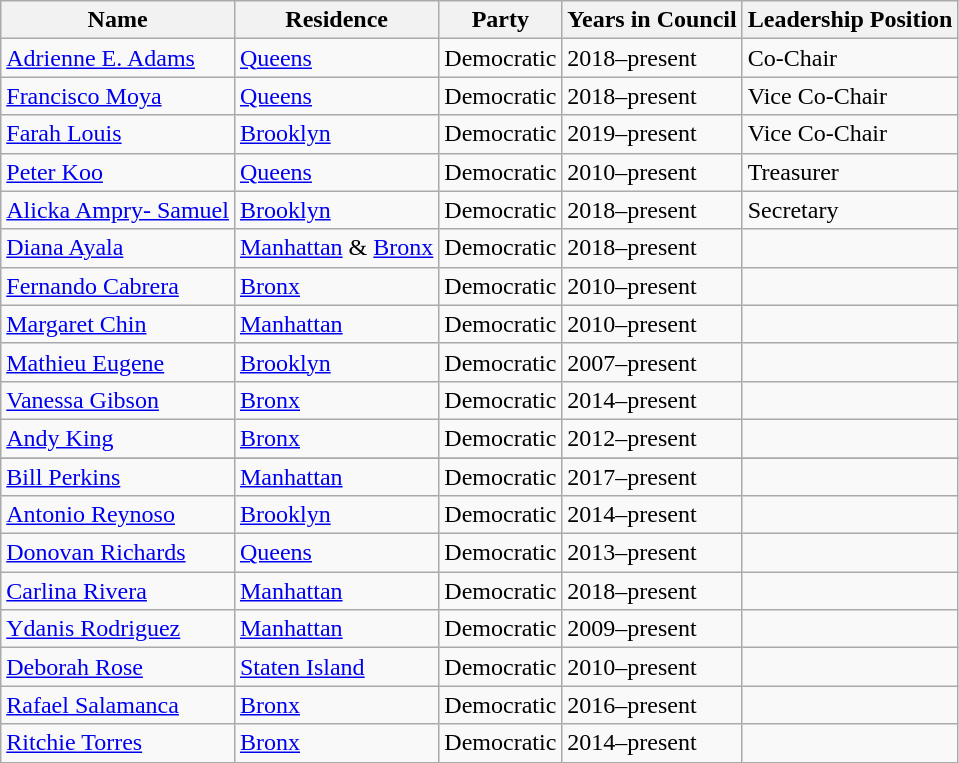<table class="wikitable sortable">
<tr>
<th>Name</th>
<th>Residence</th>
<th>Party</th>
<th>Years in Council</th>
<th>Leadership Position</th>
</tr>
<tr>
<td><a href='#'>Adrienne E. Adams</a></td>
<td><a href='#'>Queens</a></td>
<td>Democratic</td>
<td>2018–present</td>
<td>Co-Chair</td>
</tr>
<tr>
<td><a href='#'>Francisco Moya</a></td>
<td><a href='#'>Queens</a></td>
<td>Democratic</td>
<td>2018–present</td>
<td>Vice Co-Chair</td>
</tr>
<tr>
<td><a href='#'>Farah Louis</a></td>
<td><a href='#'>Brooklyn</a></td>
<td>Democratic</td>
<td>2019–present</td>
<td>Vice Co-Chair</td>
</tr>
<tr>
<td><a href='#'>Peter Koo</a></td>
<td><a href='#'>Queens</a></td>
<td>Democratic</td>
<td>2010–present</td>
<td>Treasurer</td>
</tr>
<tr>
<td><a href='#'>Alicka Ampry- Samuel</a></td>
<td><a href='#'>Brooklyn</a></td>
<td>Democratic</td>
<td>2018–present</td>
<td>Secretary</td>
</tr>
<tr>
<td><a href='#'>Diana Ayala</a></td>
<td><a href='#'>Manhattan</a> & <a href='#'>Bronx</a></td>
<td>Democratic</td>
<td>2018–present</td>
<td></td>
</tr>
<tr>
<td><a href='#'>Fernando Cabrera</a></td>
<td><a href='#'>Bronx</a></td>
<td>Democratic</td>
<td>2010–present</td>
<td></td>
</tr>
<tr>
<td><a href='#'>Margaret Chin</a></td>
<td><a href='#'>Manhattan</a></td>
<td>Democratic</td>
<td>2010–present</td>
<td></td>
</tr>
<tr>
<td><a href='#'>Mathieu Eugene</a></td>
<td><a href='#'>Brooklyn</a></td>
<td>Democratic</td>
<td>2007–present</td>
<td></td>
</tr>
<tr>
<td><a href='#'>Vanessa Gibson</a></td>
<td><a href='#'>Bronx</a></td>
<td>Democratic</td>
<td>2014–present</td>
<td></td>
</tr>
<tr>
<td><a href='#'>Andy King</a></td>
<td><a href='#'>Bronx</a></td>
<td>Democratic</td>
<td>2012–present</td>
<td></td>
</tr>
<tr>
</tr>
<tr>
<td><a href='#'>Bill Perkins</a></td>
<td><a href='#'>Manhattan</a></td>
<td>Democratic</td>
<td>2017–present</td>
<td></td>
</tr>
<tr>
<td><a href='#'>Antonio Reynoso</a></td>
<td><a href='#'>Brooklyn</a></td>
<td>Democratic</td>
<td>2014–present</td>
<td></td>
</tr>
<tr>
<td><a href='#'>Donovan Richards</a></td>
<td><a href='#'>Queens</a></td>
<td>Democratic</td>
<td>2013–present</td>
<td></td>
</tr>
<tr>
<td><a href='#'>Carlina Rivera</a></td>
<td><a href='#'>Manhattan</a></td>
<td>Democratic</td>
<td>2018–present</td>
<td></td>
</tr>
<tr>
<td><a href='#'>Ydanis Rodriguez</a></td>
<td><a href='#'>Manhattan</a></td>
<td>Democratic</td>
<td>2009–present</td>
<td></td>
</tr>
<tr>
<td><a href='#'>Deborah Rose</a></td>
<td><a href='#'>Staten Island</a></td>
<td>Democratic</td>
<td>2010–present</td>
<td></td>
</tr>
<tr>
<td><a href='#'>Rafael Salamanca</a></td>
<td><a href='#'>Bronx</a></td>
<td>Democratic</td>
<td>2016–present</td>
<td></td>
</tr>
<tr>
<td><a href='#'>Ritchie Torres</a></td>
<td><a href='#'>Bronx</a></td>
<td>Democratic</td>
<td>2014–present</td>
<td></td>
</tr>
</table>
